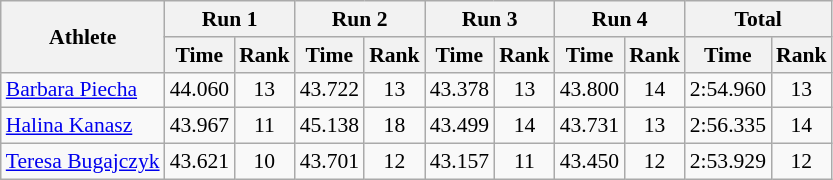<table class="wikitable" border="1" style="font-size:90%">
<tr>
<th rowspan="2">Athlete</th>
<th colspan="2">Run 1</th>
<th colspan="2">Run 2</th>
<th colspan="2">Run 3</th>
<th colspan="2">Run 4</th>
<th colspan="2">Total</th>
</tr>
<tr>
<th>Time</th>
<th>Rank</th>
<th>Time</th>
<th>Rank</th>
<th>Time</th>
<th>Rank</th>
<th>Time</th>
<th>Rank</th>
<th>Time</th>
<th>Rank</th>
</tr>
<tr>
<td><a href='#'>Barbara Piecha</a></td>
<td align="center">44.060</td>
<td align="center">13</td>
<td align="center">43.722</td>
<td align="center">13</td>
<td align="center">43.378</td>
<td align="center">13</td>
<td align="center">43.800</td>
<td align="center">14</td>
<td align="center">2:54.960</td>
<td align="center">13</td>
</tr>
<tr>
<td><a href='#'>Halina Kanasz</a></td>
<td align="center">43.967</td>
<td align="center">11</td>
<td align="center">45.138</td>
<td align="center">18</td>
<td align="center">43.499</td>
<td align="center">14</td>
<td align="center">43.731</td>
<td align="center">13</td>
<td align="center">2:56.335</td>
<td align="center">14</td>
</tr>
<tr>
<td><a href='#'>Teresa Bugajczyk</a></td>
<td align="center">43.621</td>
<td align="center">10</td>
<td align="center">43.701</td>
<td align="center">12</td>
<td align="center">43.157</td>
<td align="center">11</td>
<td align="center">43.450</td>
<td align="center">12</td>
<td align="center">2:53.929</td>
<td align="center">12</td>
</tr>
</table>
